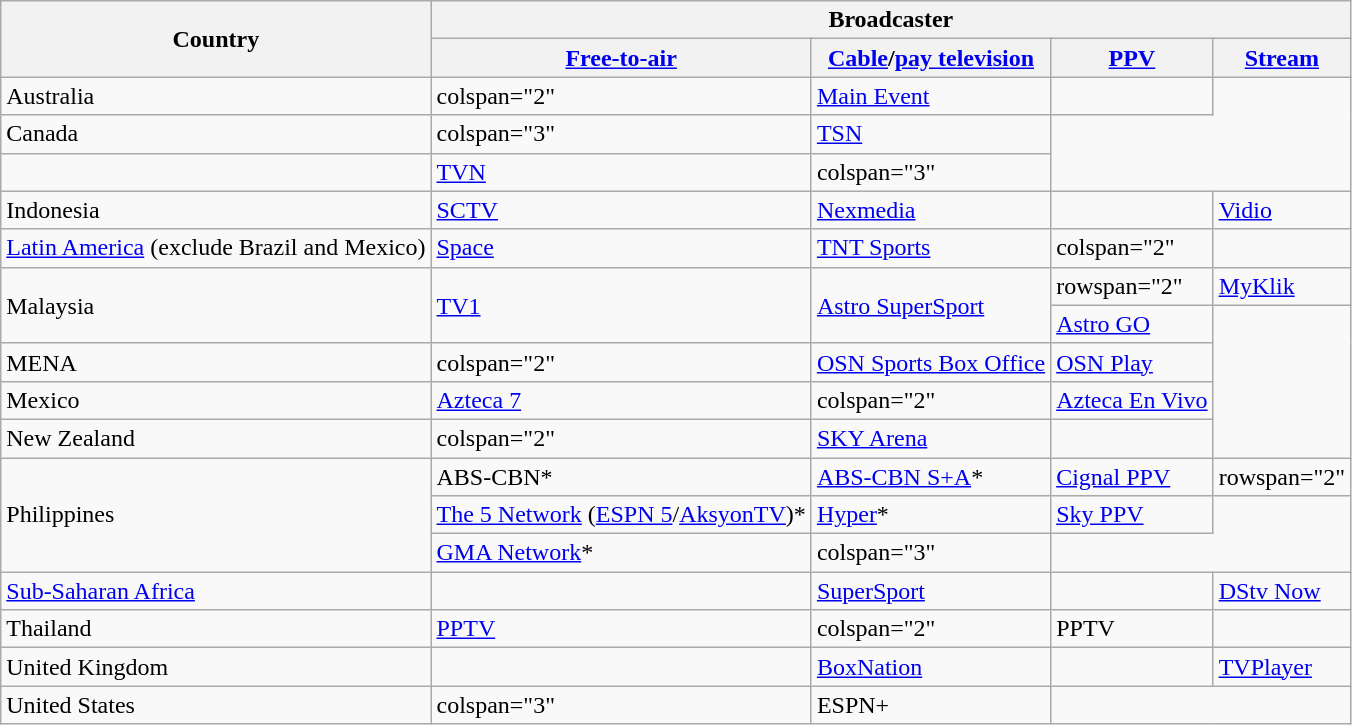<table class="wikitable">
<tr>
<th rowspan="2" style="text-align:center;">Country</th>
<th colspan="4" style="text-align:center;">Broadcaster</th>
</tr>
<tr>
<th align=center><a href='#'>Free-to-air</a></th>
<th align=center><a href='#'>Cable</a>/<a href='#'>pay television</a></th>
<th align=center><a href='#'>PPV</a></th>
<th align=center><a href='#'>Stream</a></th>
</tr>
<tr>
<td> Australia</td>
<td>colspan="2" </td>
<td><a href='#'>Main Event</a></td>
<td></td>
</tr>
<tr>
<td> Canada</td>
<td>colspan="3" </td>
<td><a href='#'>TSN</a></td>
</tr>
<tr>
<td></td>
<td><a href='#'>TVN</a></td>
<td>colspan="3" </td>
</tr>
<tr>
<td> Indonesia</td>
<td><a href='#'>SCTV</a></td>
<td><a href='#'>Nexmedia</a></td>
<td></td>
<td><a href='#'>Vidio</a></td>
</tr>
<tr>
<td><a href='#'>Latin America</a> (exclude Brazil and Mexico)</td>
<td><a href='#'>Space</a></td>
<td><a href='#'>TNT Sports</a></td>
<td>colspan="2" </td>
</tr>
<tr>
<td rowspan="2"> Malaysia</td>
<td rowspan="2"><a href='#'>TV1</a></td>
<td rowspan="2"><a href='#'>Astro SuperSport</a></td>
<td>rowspan="2" </td>
<td><a href='#'>MyKlik</a></td>
</tr>
<tr>
<td><a href='#'>Astro GO</a></td>
</tr>
<tr>
<td> MENA</td>
<td>colspan="2" </td>
<td><a href='#'>OSN Sports Box Office</a></td>
<td><a href='#'>OSN Play</a></td>
</tr>
<tr>
<td> Mexico</td>
<td><a href='#'>Azteca 7</a></td>
<td>colspan="2" </td>
<td><a href='#'>Azteca En Vivo</a></td>
</tr>
<tr>
<td> New Zealand</td>
<td>colspan="2" </td>
<td><a href='#'>SKY Arena</a></td>
<td></td>
</tr>
<tr>
<td rowspan="3"> Philippines</td>
<td>ABS-CBN*</td>
<td><a href='#'>ABS-CBN S+A</a>*</td>
<td><a href='#'>Cignal PPV</a></td>
<td>rowspan="2" </td>
</tr>
<tr>
<td><a href='#'>The 5 Network</a> (<a href='#'>ESPN 5</a>/<a href='#'>AksyonTV</a>)*</td>
<td><a href='#'>Hyper</a>*</td>
<td><a href='#'>Sky PPV</a></td>
</tr>
<tr>
<td><a href='#'>GMA Network</a>*</td>
<td>colspan="3" </td>
</tr>
<tr>
<td><a href='#'>Sub-Saharan Africa</a></td>
<td></td>
<td><a href='#'>SuperSport</a></td>
<td></td>
<td><a href='#'>DStv Now</a></td>
</tr>
<tr>
<td> Thailand</td>
<td><a href='#'>PPTV</a></td>
<td>colspan="2" </td>
<td>PPTV</td>
</tr>
<tr>
<td> United Kingdom</td>
<td></td>
<td><a href='#'>BoxNation</a></td>
<td></td>
<td><a href='#'>TVPlayer</a></td>
</tr>
<tr>
<td> United States</td>
<td>colspan="3" </td>
<td>ESPN+</td>
</tr>
</table>
